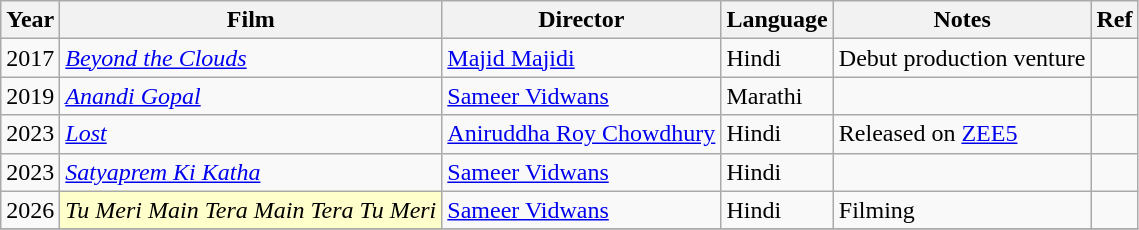<table class="wikitable">
<tr>
<th>Year</th>
<th>Film</th>
<th>Director</th>
<th>Language</th>
<th>Notes</th>
<th>Ref</th>
</tr>
<tr>
<td>2017</td>
<td><em><a href='#'>Beyond the Clouds</a></em></td>
<td><a href='#'>Majid Majidi</a></td>
<td>Hindi</td>
<td>Debut production venture</td>
<td></td>
</tr>
<tr>
<td>2019</td>
<td><em><a href='#'>Anandi Gopal</a></em></td>
<td><a href='#'>Sameer Vidwans</a></td>
<td>Marathi</td>
<td></td>
<td></td>
</tr>
<tr>
<td>2023</td>
<td><em><a href='#'>Lost</a></em></td>
<td><a href='#'>Aniruddha Roy Chowdhury</a></td>
<td>Hindi</td>
<td>Released on <a href='#'>ZEE5</a></td>
<td></td>
</tr>
<tr>
<td>2023</td>
<td><em><a href='#'>Satyaprem Ki Katha</a></em></td>
<td><a href='#'>Sameer Vidwans</a></td>
<td>Hindi</td>
<td></td>
<td></td>
</tr>
<tr>
<td>2026</td>
<td align="left" style="background:#FFFFCC;"><em>Tu Meri Main Tera Main Tera Tu Meri</em> </td>
<td><a href='#'>Sameer Vidwans</a></td>
<td>Hindi</td>
<td>Filming</td>
<td></td>
</tr>
<tr>
</tr>
</table>
